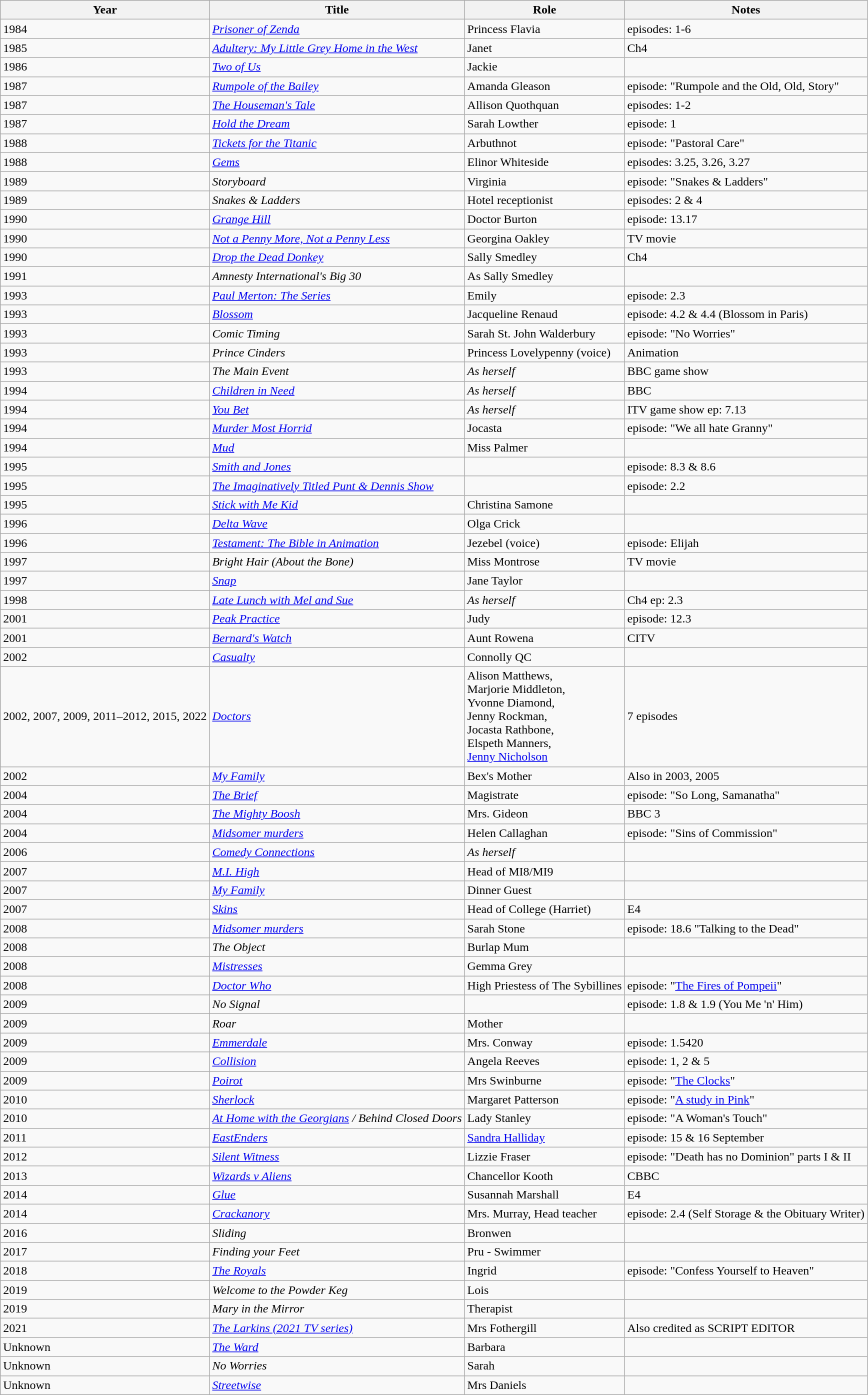<table class="wikitable sortable">
<tr>
<th>Year</th>
<th>Title</th>
<th>Role</th>
<th class="unsortable">Notes</th>
</tr>
<tr>
<td>1984</td>
<td><em><a href='#'>Prisoner of Zenda</a></em></td>
<td>Princess Flavia</td>
<td>episodes: 1-6</td>
</tr>
<tr>
<td>1985</td>
<td><em><a href='#'>Adultery: My Little Grey Home in the West</a></em></td>
<td>Janet</td>
<td>Ch4</td>
</tr>
<tr>
<td>1986</td>
<td><em><a href='#'>Two of Us</a></em></td>
<td>Jackie</td>
<td></td>
</tr>
<tr>
<td>1987</td>
<td><em><a href='#'>Rumpole of the Bailey</a></em></td>
<td>Amanda Gleason</td>
<td>episode: "Rumpole and the Old, Old, Story"</td>
</tr>
<tr>
<td>1987</td>
<td><em><a href='#'>The Houseman's Tale</a></em></td>
<td>Allison Quothquan</td>
<td>episodes: 1-2</td>
</tr>
<tr>
<td>1987</td>
<td><em><a href='#'>Hold the Dream</a></em></td>
<td>Sarah Lowther</td>
<td>episode: 1</td>
</tr>
<tr>
<td>1988</td>
<td><em><a href='#'>Tickets for the Titanic</a></em></td>
<td>Arbuthnot</td>
<td>episode: "Pastoral Care"</td>
</tr>
<tr>
<td>1988</td>
<td><em><a href='#'>Gems</a></em></td>
<td>Elinor Whiteside</td>
<td>episodes: 3.25, 3.26, 3.27</td>
</tr>
<tr>
<td>1989</td>
<td><em>Storyboard</em></td>
<td>Virginia</td>
<td>episode: "Snakes & Ladders"</td>
</tr>
<tr>
<td>1989</td>
<td><em>Snakes & Ladders</em></td>
<td>Hotel receptionist</td>
<td>episodes: 2 & 4</td>
</tr>
<tr>
<td>1990</td>
<td><em><a href='#'>Grange Hill</a></em></td>
<td>Doctor Burton</td>
<td>episode: 13.17</td>
</tr>
<tr>
<td>1990</td>
<td><em><a href='#'>Not a Penny More, Not a Penny Less</a></em></td>
<td>Georgina Oakley</td>
<td>TV movie</td>
</tr>
<tr>
<td>1990</td>
<td><em><a href='#'>Drop the Dead Donkey</a></em></td>
<td>Sally Smedley</td>
<td>Ch4</td>
</tr>
<tr>
<td>1991</td>
<td><em>Amnesty International's Big 30</em></td>
<td>As Sally Smedley</td>
<td></td>
</tr>
<tr>
<td>1993</td>
<td><em><a href='#'>Paul Merton: The Series</a></em></td>
<td>Emily</td>
<td>episode: 2.3</td>
</tr>
<tr>
<td>1993</td>
<td><em><a href='#'>Blossom</a></em></td>
<td>Jacqueline Renaud</td>
<td>episode: 4.2 & 4.4 (Blossom in Paris)</td>
</tr>
<tr>
<td>1993</td>
<td><em>Comic Timing</em></td>
<td>Sarah St. John Walderbury</td>
<td>episode: "No Worries"</td>
</tr>
<tr>
<td>1993</td>
<td><em>Prince Cinders</em></td>
<td>Princess Lovelypenny (voice)</td>
<td>Animation</td>
</tr>
<tr>
<td>1993</td>
<td><em>The Main Event</em></td>
<td><em>As herself</em></td>
<td>BBC game show</td>
</tr>
<tr>
<td>1994</td>
<td><em><a href='#'>Children in Need</a></em></td>
<td><em>As herself</em></td>
<td>BBC</td>
</tr>
<tr>
<td>1994</td>
<td><em><a href='#'>You Bet</a></em></td>
<td><em>As herself</em></td>
<td>ITV game show ep: 7.13</td>
</tr>
<tr>
<td>1994</td>
<td><em><a href='#'>Murder Most Horrid</a></em></td>
<td>Jocasta</td>
<td>episode: "We all hate Granny"</td>
</tr>
<tr>
<td>1994</td>
<td><em><a href='#'>Mud</a></em></td>
<td>Miss Palmer</td>
<td></td>
</tr>
<tr>
<td>1995</td>
<td><em><a href='#'>Smith and Jones</a></em></td>
<td></td>
<td>episode: 8.3 & 8.6</td>
</tr>
<tr>
<td>1995</td>
<td><em><a href='#'>The Imaginatively Titled Punt & Dennis Show</a></em></td>
<td></td>
<td>episode: 2.2</td>
</tr>
<tr>
<td>1995</td>
<td><a href='#'><em>Stick with Me Kid</em></a></td>
<td>Christina Samone</td>
<td></td>
</tr>
<tr>
<td>1996</td>
<td><em><a href='#'>Delta Wave</a></em></td>
<td>Olga Crick</td>
<td></td>
</tr>
<tr>
<td>1996</td>
<td><em><a href='#'>Testament: The Bible in Animation</a></em></td>
<td>Jezebel (voice)</td>
<td>episode: Elijah</td>
</tr>
<tr>
<td>1997</td>
<td><em>Bright Hair (About the Bone)</em></td>
<td>Miss Montrose</td>
<td>TV movie</td>
</tr>
<tr>
<td>1997</td>
<td><em><a href='#'>Snap</a></em></td>
<td>Jane Taylor</td>
<td></td>
</tr>
<tr>
<td>1998</td>
<td><em><a href='#'>Late Lunch with Mel and Sue</a></em></td>
<td><em>As herself</em></td>
<td>Ch4 ep: 2.3</td>
</tr>
<tr>
<td>2001</td>
<td><em><a href='#'>Peak Practice</a></em></td>
<td>Judy</td>
<td>episode: 12.3</td>
</tr>
<tr>
<td>2001</td>
<td><em><a href='#'>Bernard's Watch</a></em></td>
<td>Aunt Rowena</td>
<td>CITV</td>
</tr>
<tr>
<td>2002</td>
<td><em><a href='#'>Casualty</a></em></td>
<td>Connolly QC</td>
<td></td>
</tr>
<tr>
<td>2002, 2007, 2009, 2011–2012, 2015, 2022</td>
<td><em><a href='#'>Doctors</a></em></td>
<td>Alison Matthews,<br> Marjorie Middleton,<br> Yvonne Diamond,<br> Jenny Rockman,<br> Jocasta Rathbone,<br> Elspeth Manners,<br> <a href='#'>Jenny Nicholson</a></td>
<td>7 episodes</td>
</tr>
<tr>
<td>2002</td>
<td><em><a href='#'>My Family</a></em></td>
<td>Bex's Mother</td>
<td>Also in 2003, 2005</td>
</tr>
<tr>
<td>2004</td>
<td><em><a href='#'>The Brief</a></em></td>
<td>Magistrate</td>
<td>episode: "So Long, Samanatha"</td>
</tr>
<tr>
<td>2004</td>
<td><em><a href='#'>The Mighty Boosh</a></em></td>
<td>Mrs. Gideon</td>
<td>BBC 3</td>
</tr>
<tr>
<td>2004</td>
<td><em><a href='#'>Midsomer murders</a></em></td>
<td>Helen Callaghan</td>
<td>episode: "Sins of Commission"</td>
</tr>
<tr>
<td>2006</td>
<td><em><a href='#'>Comedy Connections</a></em></td>
<td><em>As herself</em></td>
<td></td>
</tr>
<tr>
<td>2007</td>
<td><em><a href='#'>M.I. High</a></em></td>
<td>Head of MI8/MI9</td>
<td></td>
</tr>
<tr>
<td>2007</td>
<td><em><a href='#'>My Family</a></em></td>
<td>Dinner Guest</td>
<td></td>
</tr>
<tr>
<td>2007</td>
<td><em><a href='#'>Skins</a></em></td>
<td>Head of College (Harriet)</td>
<td>E4</td>
</tr>
<tr>
<td>2008</td>
<td><em><a href='#'>Midsomer murders</a></em></td>
<td>Sarah Stone</td>
<td>episode: 18.6 "Talking to the Dead"</td>
</tr>
<tr>
<td>2008</td>
<td><em>The Object</em></td>
<td>Burlap Mum</td>
<td></td>
</tr>
<tr>
<td>2008</td>
<td><em><a href='#'>Mistresses</a></em></td>
<td>Gemma Grey</td>
<td></td>
</tr>
<tr>
<td>2008</td>
<td><em><a href='#'>Doctor Who</a></em></td>
<td>High Priestess of The Sybillines</td>
<td>episode: "<a href='#'>The Fires of Pompeii</a>"</td>
</tr>
<tr>
<td>2009</td>
<td><em>No Signal</em></td>
<td></td>
<td>episode: 1.8 & 1.9 (You Me 'n' Him)</td>
</tr>
<tr>
<td>2009</td>
<td><em>Roar</em></td>
<td>Mother</td>
<td></td>
</tr>
<tr>
<td>2009</td>
<td><em><a href='#'>Emmerdale</a></em></td>
<td>Mrs. Conway</td>
<td>episode: 1.5420</td>
</tr>
<tr>
<td>2009</td>
<td><em><a href='#'>Collision</a></em></td>
<td>Angela Reeves</td>
<td>episode: 1, 2 & 5</td>
</tr>
<tr>
<td>2009</td>
<td><em><a href='#'>Poirot</a></em></td>
<td>Mrs Swinburne</td>
<td>episode: "<a href='#'>The Clocks</a>"</td>
</tr>
<tr>
<td>2010</td>
<td><em><a href='#'>Sherlock</a></em></td>
<td>Margaret Patterson</td>
<td>episode: "<a href='#'>A study in Pink</a>"</td>
</tr>
<tr>
<td>2010</td>
<td><em><a href='#'>At Home with the Georgians</a> / Behind Closed Doors</em></td>
<td>Lady Stanley</td>
<td>episode: "A Woman's Touch"</td>
</tr>
<tr>
<td>2011</td>
<td><em><a href='#'>EastEnders</a></em></td>
<td><a href='#'>Sandra Halliday</a></td>
<td>episode: 15 & 16 September</td>
</tr>
<tr>
<td>2012</td>
<td><em><a href='#'>Silent Witness</a></em></td>
<td>Lizzie Fraser</td>
<td>episode: "Death has no Dominion" parts I & II</td>
</tr>
<tr>
<td>2013</td>
<td><em><a href='#'>Wizards v Aliens</a></em></td>
<td>Chancellor Kooth</td>
<td>CBBC</td>
</tr>
<tr>
<td>2014</td>
<td><em><a href='#'>Glue</a></em></td>
<td>Susannah Marshall</td>
<td>E4</td>
</tr>
<tr>
<td>2014</td>
<td><em><a href='#'>Crackanory</a></em></td>
<td>Mrs. Murray, Head teacher</td>
<td>episode: 2.4 (Self Storage & the Obituary Writer)</td>
</tr>
<tr>
<td>2016</td>
<td><em>Sliding</em></td>
<td>Bronwen</td>
<td></td>
</tr>
<tr>
<td>2017</td>
<td><em>Finding your Feet</em></td>
<td>Pru - Swimmer</td>
<td></td>
</tr>
<tr>
<td>2018</td>
<td><em><a href='#'>The Royals</a></em></td>
<td>Ingrid</td>
<td>episode: "Confess Yourself to Heaven"</td>
</tr>
<tr>
<td>2019</td>
<td><em>Welcome to the Powder Keg</em></td>
<td>Lois</td>
<td></td>
</tr>
<tr>
<td>2019</td>
<td><em>Mary in the Mirror</em></td>
<td>Therapist</td>
<td></td>
</tr>
<tr>
<td>2021</td>
<td><em><a href='#'>The Larkins (2021 TV series)</a></em></td>
<td>Mrs Fothergill</td>
<td>Also credited as SCRIPT EDITOR</td>
</tr>
<tr>
<td>Unknown</td>
<td><em><a href='#'>The Ward</a></em></td>
<td>Barbara</td>
<td></td>
</tr>
<tr>
<td>Unknown</td>
<td><em>No Worries</em></td>
<td>Sarah</td>
<td></td>
</tr>
<tr>
<td>Unknown</td>
<td><em><a href='#'>Streetwise</a></em></td>
<td>Mrs Daniels</td>
<td></td>
</tr>
</table>
